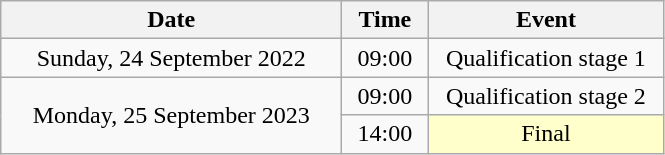<table class = "wikitable" style="text-align:center;">
<tr>
<th width=220>Date</th>
<th width=50>Time</th>
<th width=150>Event</th>
</tr>
<tr>
<td>Sunday, 24 September 2022</td>
<td>09:00</td>
<td>Qualification stage 1</td>
</tr>
<tr>
<td rowspan=2>Monday, 25 September 2023</td>
<td>09:00</td>
<td>Qualification stage 2</td>
</tr>
<tr>
<td>14:00</td>
<td bgcolor=ffffcc>Final</td>
</tr>
</table>
